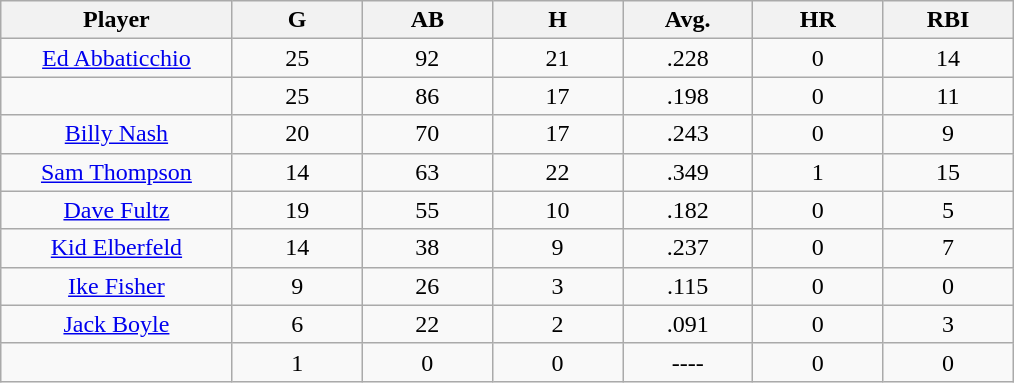<table class="wikitable sortable">
<tr>
<th bgcolor="#DDDDFF" width="16%">Player</th>
<th bgcolor="#DDDDFF" width="9%">G</th>
<th bgcolor="#DDDDFF" width="9%">AB</th>
<th bgcolor="#DDDDFF" width="9%">H</th>
<th bgcolor="#DDDDFF" width="9%">Avg.</th>
<th bgcolor="#DDDDFF" width="9%">HR</th>
<th bgcolor="#DDDDFF" width="9%">RBI</th>
</tr>
<tr align="center">
<td><a href='#'>Ed Abbaticchio</a></td>
<td>25</td>
<td>92</td>
<td>21</td>
<td>.228</td>
<td>0</td>
<td>14</td>
</tr>
<tr align=center>
<td></td>
<td>25</td>
<td>86</td>
<td>17</td>
<td>.198</td>
<td>0</td>
<td>11</td>
</tr>
<tr align="center">
<td><a href='#'>Billy Nash</a></td>
<td>20</td>
<td>70</td>
<td>17</td>
<td>.243</td>
<td>0</td>
<td>9</td>
</tr>
<tr align=center>
<td><a href='#'>Sam Thompson</a></td>
<td>14</td>
<td>63</td>
<td>22</td>
<td>.349</td>
<td>1</td>
<td>15</td>
</tr>
<tr align=center>
<td><a href='#'>Dave Fultz</a></td>
<td>19</td>
<td>55</td>
<td>10</td>
<td>.182</td>
<td>0</td>
<td>5</td>
</tr>
<tr align=center>
<td><a href='#'>Kid Elberfeld</a></td>
<td>14</td>
<td>38</td>
<td>9</td>
<td>.237</td>
<td>0</td>
<td>7</td>
</tr>
<tr align=center>
<td><a href='#'>Ike Fisher</a></td>
<td>9</td>
<td>26</td>
<td>3</td>
<td>.115</td>
<td>0</td>
<td>0</td>
</tr>
<tr align=center>
<td><a href='#'>Jack Boyle</a></td>
<td>6</td>
<td>22</td>
<td>2</td>
<td>.091</td>
<td>0</td>
<td>3</td>
</tr>
<tr align=center>
<td></td>
<td>1</td>
<td>0</td>
<td>0</td>
<td>----</td>
<td>0</td>
<td>0</td>
</tr>
</table>
